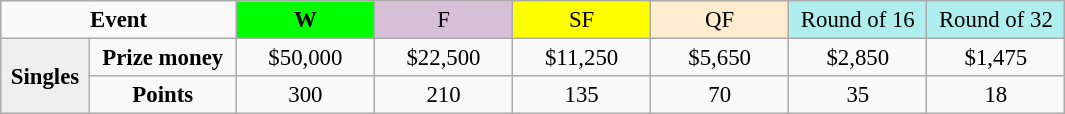<table class=wikitable style=font-size:95%;text-align:center>
<tr>
<td colspan="2" style="width:150px"><strong>Event</strong></td>
<td style="width:85px; background:lime"><strong>W</strong></td>
<td style="width:85px; background:thistle">F</td>
<td style="width:85px; background:#ffff00">SF</td>
<td style="width:85px; background:#ffebcd">QF</td>
<td style="width:85px; background:#afeeee">Round of 16</td>
<td style="width:85px; background:#afeeee">Round of 32</td>
</tr>
<tr>
<th rowspan="2" style=background:#efefef>Singles</th>
<th style=background:#f8f8f8>Prize money</th>
<td>$50,000</td>
<td>$22,500</td>
<td>$11,250</td>
<td>$5,650</td>
<td>$2,850</td>
<td>$1,475</td>
</tr>
<tr>
<th style=background:#f8f8f8>Points</th>
<td>300</td>
<td>210</td>
<td>135</td>
<td>70</td>
<td>35</td>
<td>18</td>
</tr>
</table>
